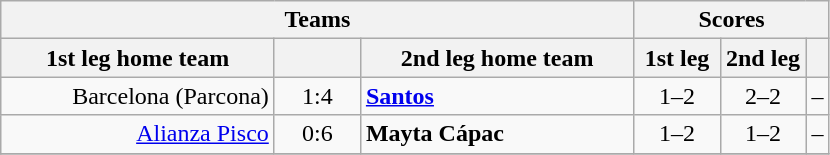<table class="wikitable" style="text-align: center;">
<tr>
<th colspan=3>Teams</th>
<th colspan=3>Scores</th>
</tr>
<tr>
<th width="175">1st leg home team</th>
<th width="50"></th>
<th width="175">2nd leg home team</th>
<th width="50">1st leg</th>
<th width="50">2nd leg</th>
<th></th>
</tr>
<tr>
<td align=right>Barcelona (Parcona)</td>
<td>1:4</td>
<td align=left><strong><a href='#'>Santos</a></strong></td>
<td>1–2</td>
<td>2–2</td>
<td>–</td>
</tr>
<tr>
<td align=right><a href='#'>Alianza Pisco</a></td>
<td>0:6</td>
<td align=left><strong>Mayta Cápac</strong></td>
<td>1–2</td>
<td>1–2</td>
<td>–</td>
</tr>
<tr>
</tr>
</table>
